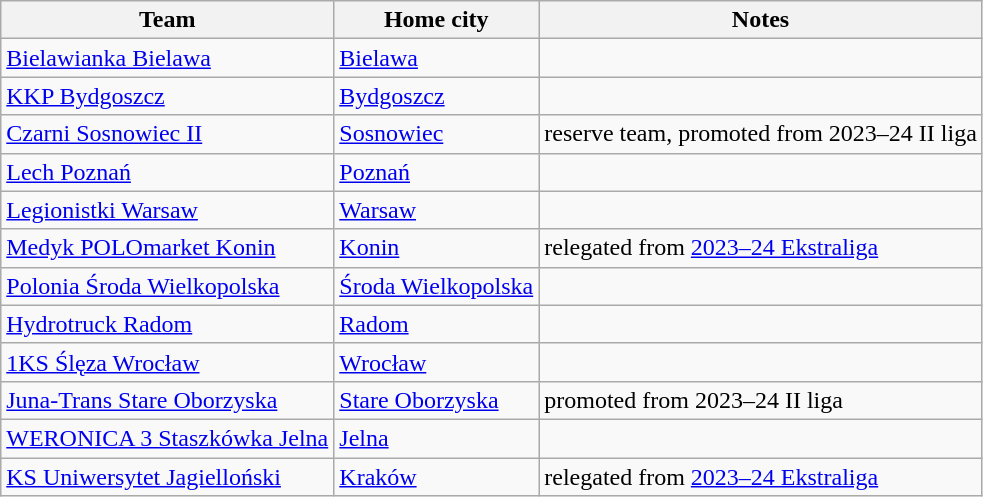<table class="wikitable sortable">
<tr>
<th>Team</th>
<th>Home city</th>
<th>Notes</th>
</tr>
<tr>
<td><a href='#'>Bielawianka Bielawa</a></td>
<td><a href='#'>Bielawa</a></td>
<td></td>
</tr>
<tr>
<td><a href='#'>KKP Bydgoszcz</a></td>
<td><a href='#'>Bydgoszcz</a></td>
<td></td>
</tr>
<tr>
<td><a href='#'>Czarni Sosnowiec II</a></td>
<td><a href='#'>Sosnowiec</a></td>
<td>reserve team, promoted from 2023–24 II liga</td>
</tr>
<tr>
<td><a href='#'>Lech Poznań</a></td>
<td><a href='#'>Poznań</a></td>
<td></td>
</tr>
<tr>
<td><a href='#'>Legionistki Warsaw</a></td>
<td><a href='#'>Warsaw</a></td>
<td></td>
</tr>
<tr>
<td><a href='#'>Medyk POLOmarket Konin</a></td>
<td><a href='#'>Konin</a></td>
<td>relegated from <a href='#'>2023–24 Ekstraliga</a></td>
</tr>
<tr>
<td><a href='#'>Polonia Środa Wielkopolska</a></td>
<td><a href='#'>Środa Wielkopolska</a></td>
<td></td>
</tr>
<tr>
<td><a href='#'>Hydrotruck Radom</a></td>
<td><a href='#'>Radom</a></td>
<td></td>
</tr>
<tr>
<td><a href='#'>1KS Ślęza Wrocław</a></td>
<td><a href='#'>Wrocław</a></td>
</tr>
<tr>
<td><a href='#'>Juna-Trans Stare Oborzyska</a></td>
<td><a href='#'>Stare Oborzyska</a></td>
<td>promoted from 2023–24 II liga</td>
</tr>
<tr>
<td><a href='#'>WERONICA 3 Staszkówka Jelna</a></td>
<td><a href='#'>Jelna</a></td>
<td></td>
</tr>
<tr>
<td><a href='#'>KS Uniwersytet Jagielloński</a></td>
<td><a href='#'>Kraków</a></td>
<td>relegated from <a href='#'>2023–24 Ekstraliga</a></td>
</tr>
</table>
